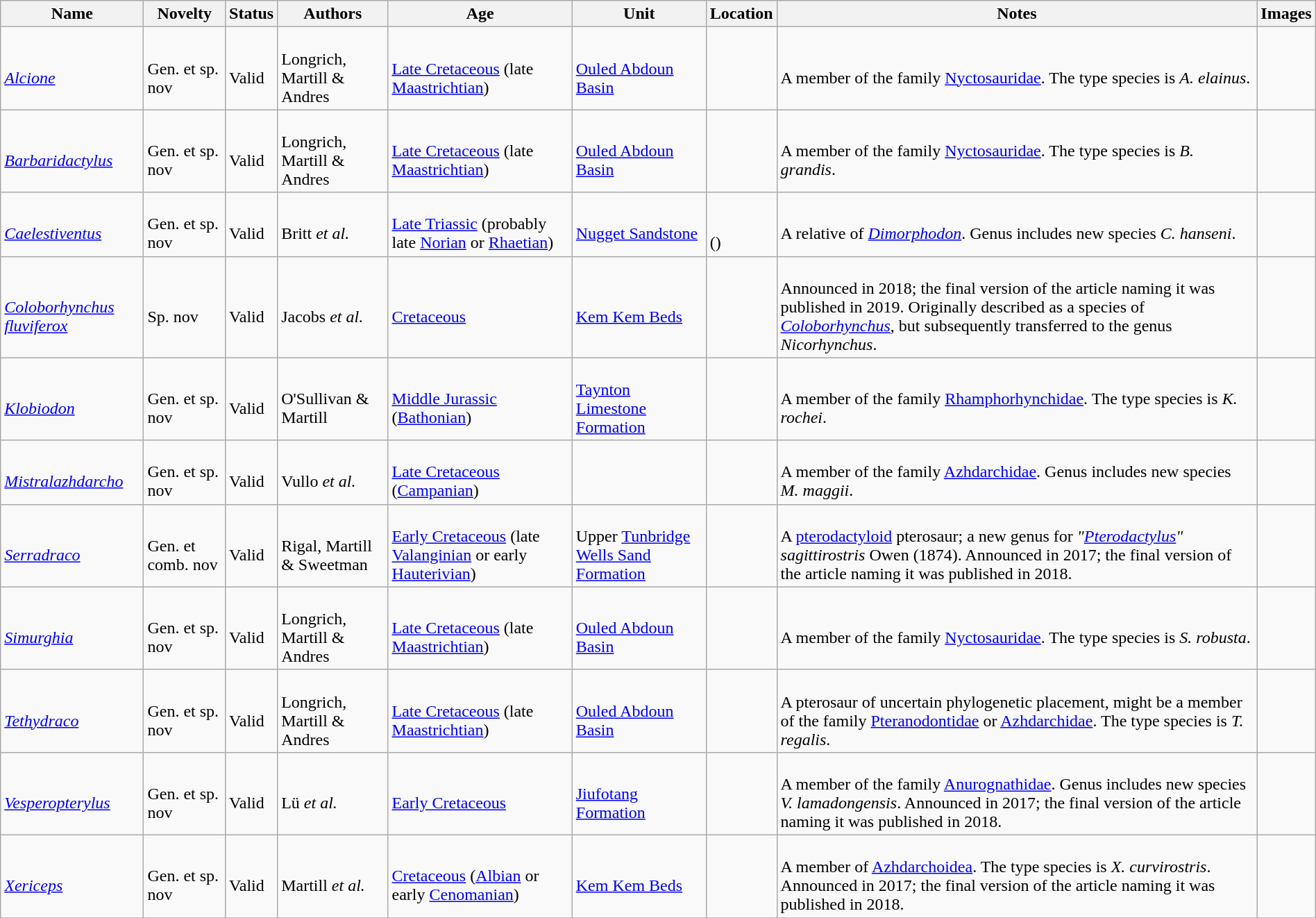<table class="wikitable sortable" align="center" width="100%">
<tr>
<th>Name</th>
<th>Novelty</th>
<th>Status</th>
<th>Authors</th>
<th>Age</th>
<th>Unit</th>
<th>Location</th>
<th>Notes</th>
<th>Images</th>
</tr>
<tr>
<td><br><em><a href='#'>Alcione</a></em></td>
<td><br>Gen. et sp. nov</td>
<td><br>Valid</td>
<td><br>Longrich, Martill & Andres</td>
<td><br><a href='#'>Late Cretaceous</a> (late <a href='#'>Maastrichtian</a>)</td>
<td><br><a href='#'>Ouled Abdoun Basin</a></td>
<td><br></td>
<td><br>A member of the family <a href='#'>Nyctosauridae</a>. The type species is <em>A. elainus</em>.</td>
<td></td>
</tr>
<tr>
<td><br><em><a href='#'>Barbaridactylus</a></em></td>
<td><br>Gen. et sp. nov</td>
<td><br>Valid</td>
<td><br>Longrich, Martill & Andres</td>
<td><br><a href='#'>Late Cretaceous</a> (late <a href='#'>Maastrichtian</a>)</td>
<td><br><a href='#'>Ouled Abdoun Basin</a></td>
<td><br></td>
<td><br>A member of the family <a href='#'>Nyctosauridae</a>. The type species is <em>B. grandis</em>.</td>
<td></td>
</tr>
<tr>
<td><br><em><a href='#'>Caelestiventus</a></em></td>
<td><br>Gen. et sp. nov</td>
<td><br>Valid</td>
<td><br>Britt <em>et al.</em></td>
<td><br><a href='#'>Late Triassic</a> (probably late <a href='#'>Norian</a> or <a href='#'>Rhaetian</a>)</td>
<td><br><a href='#'>Nugget Sandstone</a></td>
<td><br><br>()</td>
<td><br>A relative of <em><a href='#'>Dimorphodon</a></em>. Genus includes new species <em>C. hanseni</em>.</td>
<td></td>
</tr>
<tr>
<td><br><em><a href='#'>Coloborhynchus fluviferox</a></em></td>
<td><br>Sp. nov</td>
<td><br>Valid</td>
<td><br>Jacobs <em>et al.</em></td>
<td><br><a href='#'>Cretaceous</a></td>
<td><br><a href='#'>Kem Kem Beds</a></td>
<td><br></td>
<td><br>Announced in 2018; the final version of the article naming it was published in 2019. Originally described as a species of <em><a href='#'>Coloborhynchus</a></em>, but subsequently transferred to the genus <em>Nicorhynchus</em>.</td>
<td></td>
</tr>
<tr>
<td><br><em><a href='#'>Klobiodon</a></em></td>
<td><br>Gen. et sp. nov</td>
<td><br>Valid</td>
<td><br>O'Sullivan & Martill</td>
<td><br><a href='#'>Middle Jurassic</a> (<a href='#'>Bathonian</a>)</td>
<td><br><a href='#'>Taynton Limestone Formation</a></td>
<td><br></td>
<td><br>A member of the family <a href='#'>Rhamphorhynchidae</a>. The type species is <em>K. rochei</em>.</td>
<td></td>
</tr>
<tr>
<td><br><em><a href='#'>Mistralazhdarcho</a></em></td>
<td><br>Gen. et sp. nov</td>
<td><br>Valid</td>
<td><br>Vullo <em>et al.</em></td>
<td><br><a href='#'>Late Cretaceous</a> (<a href='#'>Campanian</a>)</td>
<td></td>
<td><br></td>
<td><br>A member of the family <a href='#'>Azhdarchidae</a>. Genus includes new species <em>M. maggii</em>.</td>
<td></td>
</tr>
<tr>
<td><br><em><a href='#'>Serradraco</a></em></td>
<td><br>Gen. et comb. nov</td>
<td><br>Valid</td>
<td><br>Rigal, Martill & Sweetman</td>
<td><br><a href='#'>Early Cretaceous</a> (late <a href='#'>Valanginian</a> or early <a href='#'>Hauterivian</a>)</td>
<td><br>Upper <a href='#'>Tunbridge Wells Sand Formation</a></td>
<td><br></td>
<td><br>A <a href='#'>pterodactyloid</a> pterosaur; a new genus for <em>"<a href='#'>Pterodactylus</a>" sagittirostris</em> Owen (1874). Announced in 2017; the final version of the article naming it was published in 2018.</td>
<td></td>
</tr>
<tr>
<td><br><em><a href='#'>Simurghia</a></em></td>
<td><br>Gen. et sp. nov</td>
<td><br>Valid</td>
<td><br>Longrich, Martill & Andres</td>
<td><br><a href='#'>Late Cretaceous</a> (late <a href='#'>Maastrichtian</a>)</td>
<td><br><a href='#'>Ouled Abdoun Basin</a></td>
<td><br></td>
<td><br>A member of the family <a href='#'>Nyctosauridae</a>. The type species is <em>S. robusta</em>.</td>
<td></td>
</tr>
<tr>
<td><br><em><a href='#'>Tethydraco</a></em></td>
<td><br>Gen. et sp. nov</td>
<td><br>Valid</td>
<td><br>Longrich, Martill & Andres</td>
<td><br><a href='#'>Late Cretaceous</a> (late <a href='#'>Maastrichtian</a>)</td>
<td><br><a href='#'>Ouled Abdoun Basin</a></td>
<td><br></td>
<td><br>A pterosaur of uncertain phylogenetic placement, might be a member of the family <a href='#'>Pteranodontidae</a> or <a href='#'>Azhdarchidae</a>. The type species is <em>T. regalis</em>.</td>
<td></td>
</tr>
<tr>
<td><br><em><a href='#'>Vesperopterylus</a></em></td>
<td><br>Gen. et sp. nov</td>
<td><br>Valid</td>
<td><br>Lü <em>et al.</em></td>
<td><br><a href='#'>Early Cretaceous</a></td>
<td><br><a href='#'>Jiufotang Formation</a></td>
<td><br></td>
<td><br>A member of the family <a href='#'>Anurognathidae</a>. Genus includes new species <em>V. lamadongensis</em>. Announced in 2017; the final version of the article naming it was published in 2018.</td>
<td></td>
</tr>
<tr>
<td><br><em><a href='#'>Xericeps</a></em></td>
<td><br>Gen. et sp. nov</td>
<td><br>Valid</td>
<td><br>Martill <em>et al.</em></td>
<td><br><a href='#'>Cretaceous</a> (<a href='#'>Albian</a> or early <a href='#'>Cenomanian</a>)</td>
<td><br><a href='#'>Kem Kem Beds</a></td>
<td><br></td>
<td><br>A member of <a href='#'>Azhdarchoidea</a>. The type species is <em>X. curvirostris</em>. Announced in 2017; the final version of the article naming it was published in 2018.</td>
<td></td>
</tr>
<tr>
</tr>
</table>
